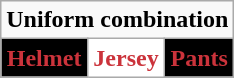<table class="wikitable"  style="display: inline-table;">
<tr>
<td align="center" Colspan="3"><strong>Uniform combination</strong></td>
</tr>
<tr align="center">
<td style="background:#000000; color:#cb333b"><strong>Helmet</strong></td>
<td style="background:white; color:#cb333b"><strong>Jersey</strong></td>
<td style="background:#000000; color:#cb333b"><strong>Pants</strong></td>
</tr>
</table>
